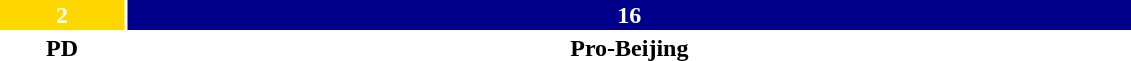<table style="width:60%; text-align:center;">
<tr style="color:white;">
<td style="background:gold; width:11%;"><strong>2</strong></td>
<td style="background:darkblue; width:89%;"><strong>16</strong></td>
</tr>
<tr>
<td><span><strong>PD</strong></span></td>
<td><span><strong>Pro-Beijing</strong></span></td>
</tr>
</table>
